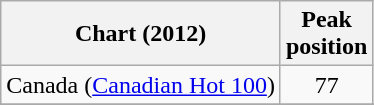<table class="wikitable sortable">
<tr>
<th>Chart (2012)</th>
<th>Peak<br>position</th>
</tr>
<tr>
<td>Canada (<a href='#'>Canadian Hot 100</a>)</td>
<td align="center">77</td>
</tr>
<tr>
</tr>
<tr>
</tr>
</table>
